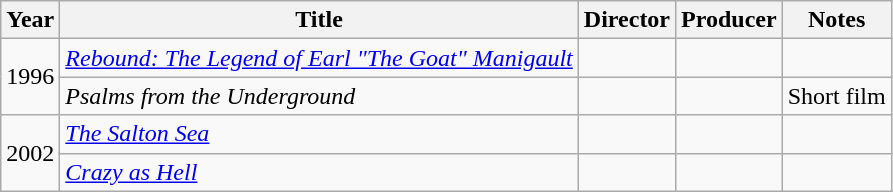<table class="wikitable">
<tr>
<th>Year</th>
<th>Title</th>
<th>Director</th>
<th>Producer</th>
<th>Notes</th>
</tr>
<tr>
<td rowspan=2>1996</td>
<td><em><a href='#'>Rebound: The Legend of Earl "The Goat" Manigault</a></em></td>
<td></td>
<td></td>
<td></td>
</tr>
<tr>
<td><em>Psalms from the Underground</em></td>
<td></td>
<td></td>
<td>Short film</td>
</tr>
<tr>
<td rowspan=2>2002</td>
<td><em><a href='#'>The Salton Sea</a></em></td>
<td></td>
<td></td>
<td></td>
</tr>
<tr>
<td><em><a href='#'>Crazy as Hell</a></em></td>
<td></td>
<td></td>
<td></td>
</tr>
</table>
